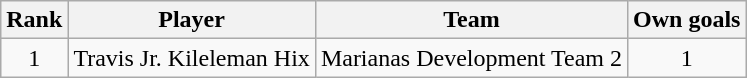<table class="wikitable">
<tr>
<th>Rank</th>
<th>Player</th>
<th>Team</th>
<th>Own goals</th>
</tr>
<tr>
<td rowspan="1" style="text-align:center;">1</td>
<td> Travis Jr. Kileleman Hix</td>
<td>Marianas Development Team 2</td>
<td rowspan="1" style="text-align:center;">1</td>
</tr>
</table>
